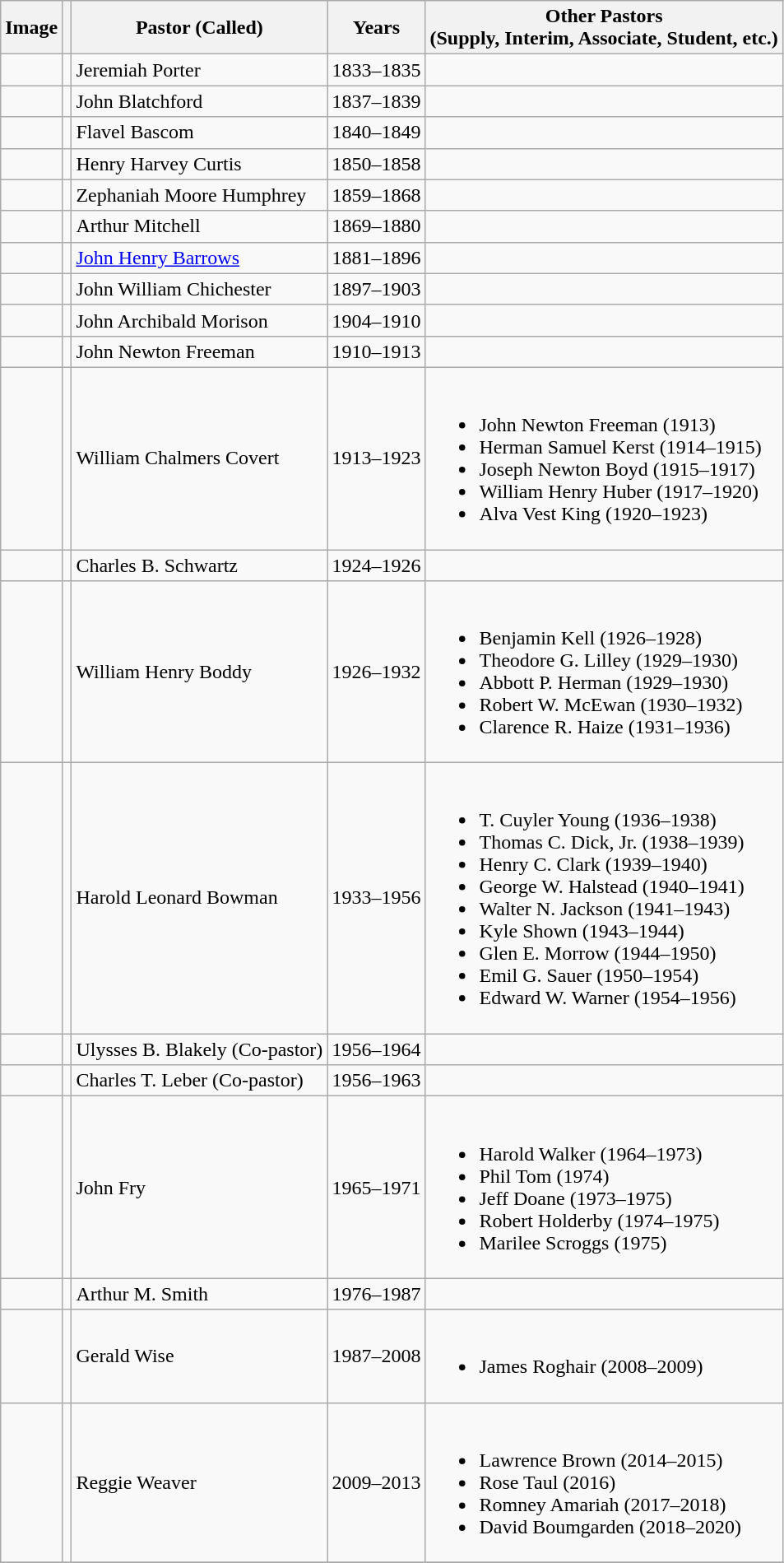<table class="wikitable">
<tr>
<th>Image</th>
<th></th>
<th>Pastor (Called)</th>
<th>Years</th>
<th>Other Pastors<br>(Supply, Interim, Associate, Student, etc.)</th>
</tr>
<tr>
<td></td>
<td></td>
<td>Jeremiah Porter</td>
<td>1833–1835</td>
<td></td>
</tr>
<tr>
<td></td>
<td></td>
<td>John Blatchford</td>
<td>1837–1839</td>
<td></td>
</tr>
<tr>
<td></td>
<td></td>
<td>Flavel Bascom</td>
<td>1840–1849</td>
<td></td>
</tr>
<tr>
<td></td>
<td></td>
<td>Henry Harvey Curtis</td>
<td>1850–1858</td>
<td></td>
</tr>
<tr>
<td></td>
<td></td>
<td>Zephaniah Moore Humphrey</td>
<td>1859–1868</td>
<td></td>
</tr>
<tr>
<td></td>
<td></td>
<td>Arthur Mitchell</td>
<td>1869–1880</td>
<td></td>
</tr>
<tr>
<td></td>
<td></td>
<td><a href='#'>John Henry Barrows</a></td>
<td>1881–1896</td>
<td></td>
</tr>
<tr>
<td></td>
<td></td>
<td>John William Chichester</td>
<td>1897–1903</td>
<td></td>
</tr>
<tr>
<td></td>
<td></td>
<td>John Archibald Morison</td>
<td>1904–1910</td>
<td></td>
</tr>
<tr>
<td></td>
<td></td>
<td>John Newton Freeman</td>
<td>1910–1913</td>
<td></td>
</tr>
<tr>
<td></td>
<td></td>
<td>William Chalmers Covert</td>
<td>1913–1923</td>
<td><br><ul><li>John Newton Freeman (1913)</li><li>Herman Samuel Kerst (1914–1915)</li><li>Joseph Newton Boyd (1915–1917)</li><li>William Henry Huber (1917–1920)</li><li>Alva Vest King (1920–1923)</li></ul></td>
</tr>
<tr>
<td></td>
<td></td>
<td>Charles B. Schwartz</td>
<td>1924–1926</td>
<td></td>
</tr>
<tr>
<td></td>
<td></td>
<td>William Henry Boddy</td>
<td>1926–1932</td>
<td><br><ul><li>Benjamin Kell (1926–1928)</li><li>Theodore G. Lilley (1929–1930)</li><li>Abbott P. Herman (1929–1930)</li><li>Robert W. McEwan (1930–1932)</li><li>Clarence R. Haize (1931–1936)</li></ul></td>
</tr>
<tr>
<td></td>
<td></td>
<td>Harold Leonard Bowman</td>
<td>1933–1956</td>
<td><br><ul><li>T. Cuyler Young (1936–1938)</li><li>Thomas C. Dick, Jr. (1938–1939)</li><li>Henry C. Clark (1939–1940)</li><li>George W. Halstead (1940–1941)</li><li>Walter N. Jackson (1941–1943)</li><li>Kyle Shown (1943–1944)</li><li>Glen E. Morrow (1944–1950)</li><li>Emil G. Sauer (1950–1954)</li><li>Edward W. Warner (1954–1956)</li></ul></td>
</tr>
<tr>
<td></td>
<td></td>
<td>Ulysses B. Blakely (Co-pastor)</td>
<td>1956–1964</td>
<td></td>
</tr>
<tr>
<td></td>
<td></td>
<td>Charles T. Leber (Co-pastor)</td>
<td>1956–1963</td>
<td></td>
</tr>
<tr>
<td></td>
<td></td>
<td>John Fry</td>
<td>1965–1971</td>
<td><br><ul><li>Harold Walker (1964–1973)</li><li>Phil Tom (1974)</li><li>Jeff Doane (1973–1975)</li><li>Robert Holderby (1974–1975)</li><li>Marilee Scroggs (1975)</li></ul></td>
</tr>
<tr>
<td></td>
<td></td>
<td>Arthur M. Smith</td>
<td>1976–1987</td>
<td></td>
</tr>
<tr>
<td></td>
<td></td>
<td>Gerald Wise</td>
<td>1987–2008</td>
<td><br><ul><li>James Roghair (2008–2009)</li></ul></td>
</tr>
<tr>
<td></td>
<td></td>
<td>Reggie Weaver</td>
<td>2009–2013</td>
<td><br><ul><li>Lawrence Brown (2014–2015)</li><li>Rose Taul (2016)</li><li>Romney Amariah (2017–2018)</li><li>David Boumgarden (2018–2020)</li></ul></td>
</tr>
<tr>
</tr>
</table>
